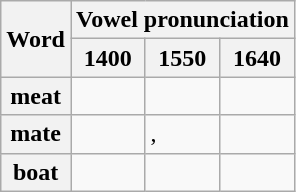<table class="wikitable">
<tr>
<th rowspan="2">Word</th>
<th colspan="3">Vowel pronunciation</th>
</tr>
<tr>
<th>1400</th>
<th>1550</th>
<th>1640</th>
</tr>
<tr>
<th>meat</th>
<td></td>
<td></td>
<td></td>
</tr>
<tr>
<th>mate</th>
<td></td>
<td>, </td>
<td></td>
</tr>
<tr>
<th>boat</th>
<td></td>
<td></td>
<td></td>
</tr>
</table>
